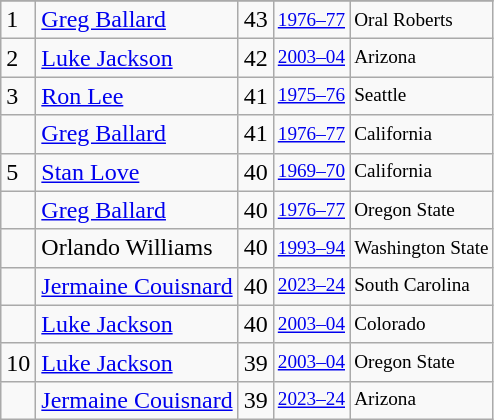<table class="wikitable">
<tr>
</tr>
<tr>
<td>1</td>
<td><a href='#'>Greg Ballard</a></td>
<td>43</td>
<td style="font-size:80%;"><a href='#'>1976–77</a></td>
<td style="font-size:80%;">Oral Roberts</td>
</tr>
<tr>
<td>2</td>
<td><a href='#'>Luke Jackson</a></td>
<td>42</td>
<td style="font-size:80%;"><a href='#'>2003–04</a></td>
<td style="font-size:80%;">Arizona</td>
</tr>
<tr>
<td>3</td>
<td><a href='#'>Ron Lee</a></td>
<td>41</td>
<td style="font-size:80%;"><a href='#'>1975–76</a></td>
<td style="font-size:80%;">Seattle</td>
</tr>
<tr>
<td></td>
<td><a href='#'>Greg Ballard</a></td>
<td>41</td>
<td style="font-size:80%;"><a href='#'>1976–77</a></td>
<td style="font-size:80%;">California</td>
</tr>
<tr>
<td>5</td>
<td><a href='#'>Stan Love</a></td>
<td>40</td>
<td style="font-size:80%;"><a href='#'>1969–70</a></td>
<td style="font-size:80%;">California</td>
</tr>
<tr>
<td></td>
<td><a href='#'>Greg Ballard</a></td>
<td>40</td>
<td style="font-size:80%;"><a href='#'>1976–77</a></td>
<td style="font-size:80%;">Oregon State</td>
</tr>
<tr>
<td></td>
<td>Orlando Williams</td>
<td>40</td>
<td style="font-size:80%;"><a href='#'>1993–94</a></td>
<td style="font-size:80%;">Washington State</td>
</tr>
<tr>
<td></td>
<td><a href='#'>Jermaine Couisnard</a></td>
<td>40</td>
<td style="font-size:80%;"><a href='#'>2023–24</a></td>
<td style="font-size:80%;">South Carolina</td>
</tr>
<tr>
<td></td>
<td><a href='#'>Luke Jackson</a></td>
<td>40</td>
<td style="font-size:80%;"><a href='#'>2003–04</a></td>
<td style="font-size:80%;">Colorado</td>
</tr>
<tr>
<td>10</td>
<td><a href='#'>Luke Jackson</a></td>
<td>39</td>
<td style="font-size:80%;"><a href='#'>2003–04</a></td>
<td style="font-size:80%;">Oregon State</td>
</tr>
<tr>
<td></td>
<td><a href='#'>Jermaine Couisnard</a></td>
<td>39</td>
<td style="font-size:80%;"><a href='#'>2023–24</a></td>
<td style="font-size:80%;">Arizona</td>
</tr>
</table>
